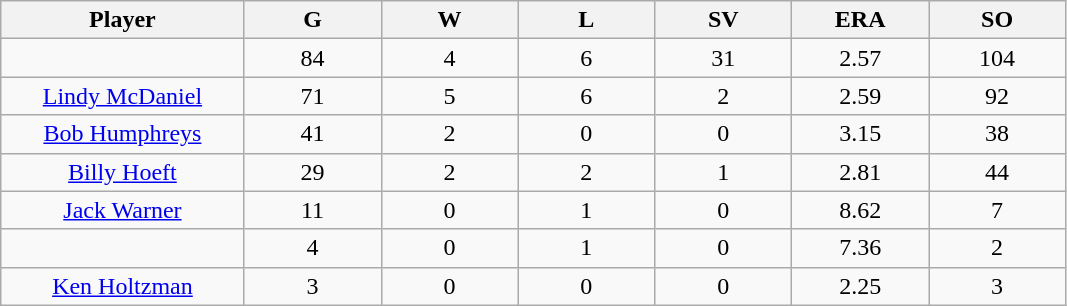<table class="wikitable sortable">
<tr>
<th bgcolor="#DDDDFF" width="16%">Player</th>
<th bgcolor="#DDDDFF" width="9%">G</th>
<th bgcolor="#DDDDFF" width="9%">W</th>
<th bgcolor="#DDDDFF" width="9%">L</th>
<th bgcolor="#DDDDFF" width="9%">SV</th>
<th bgcolor="#DDDDFF" width="9%">ERA</th>
<th bgcolor="#DDDDFF" width="9%">SO</th>
</tr>
<tr align="center">
<td></td>
<td>84</td>
<td>4</td>
<td>6</td>
<td>31</td>
<td>2.57</td>
<td>104</td>
</tr>
<tr align="center">
<td><a href='#'>Lindy McDaniel</a></td>
<td>71</td>
<td>5</td>
<td>6</td>
<td>2</td>
<td>2.59</td>
<td>92</td>
</tr>
<tr align="center">
<td><a href='#'>Bob Humphreys</a></td>
<td>41</td>
<td>2</td>
<td>0</td>
<td>0</td>
<td>3.15</td>
<td>38</td>
</tr>
<tr align="center">
<td><a href='#'>Billy Hoeft</a></td>
<td>29</td>
<td>2</td>
<td>2</td>
<td>1</td>
<td>2.81</td>
<td>44</td>
</tr>
<tr align="center">
<td><a href='#'>Jack Warner</a></td>
<td>11</td>
<td>0</td>
<td>1</td>
<td>0</td>
<td>8.62</td>
<td>7</td>
</tr>
<tr align="center">
<td></td>
<td>4</td>
<td>0</td>
<td>1</td>
<td>0</td>
<td>7.36</td>
<td>2</td>
</tr>
<tr align="center">
<td><a href='#'>Ken Holtzman</a></td>
<td>3</td>
<td>0</td>
<td>0</td>
<td>0</td>
<td>2.25</td>
<td>3</td>
</tr>
</table>
